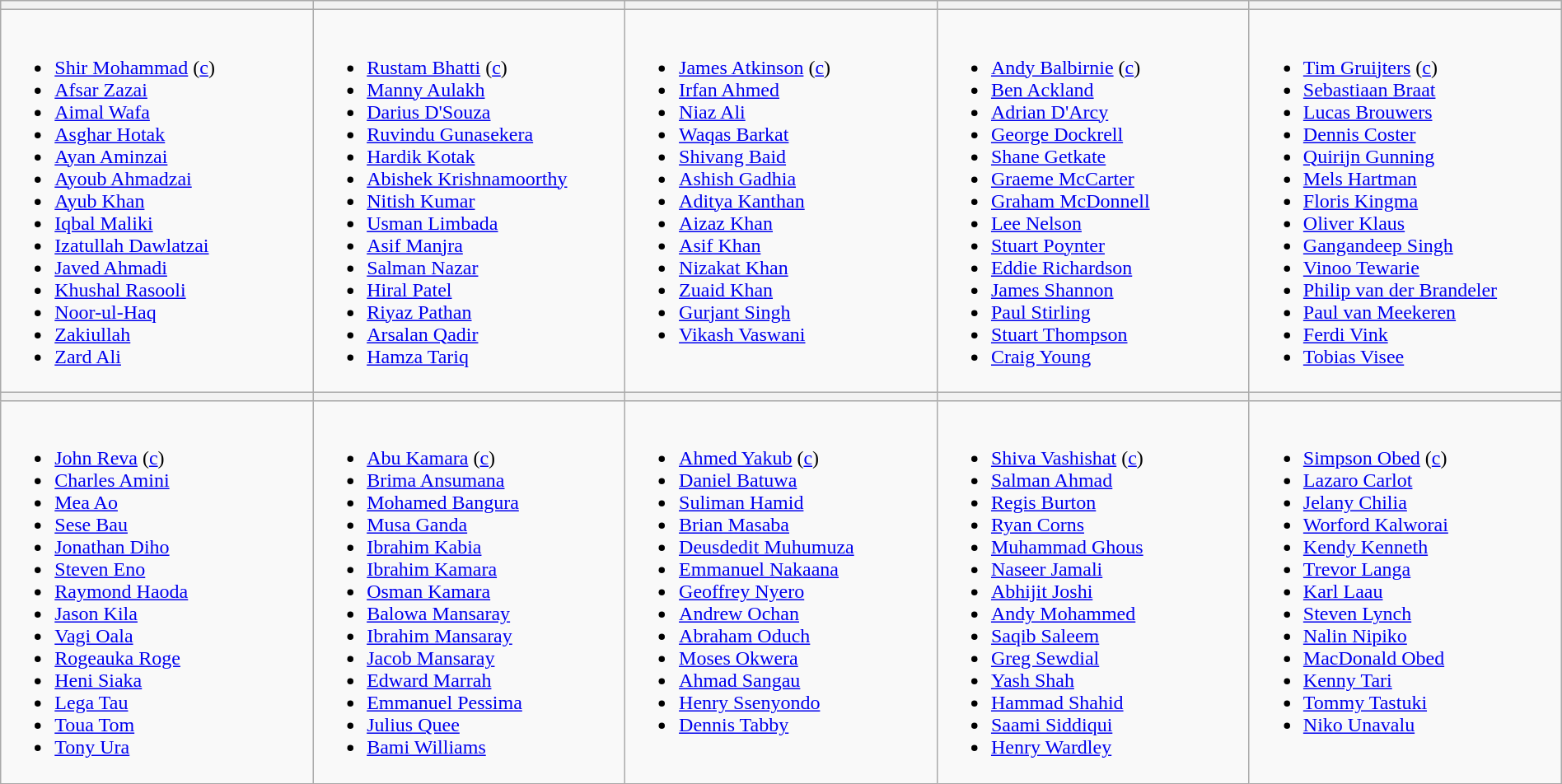<table class="wikitable" width="100%">
<tr>
<th width=20%></th>
<th width=20%></th>
<th width=20%></th>
<th width=20%></th>
<th width=20%></th>
</tr>
<tr>
<td valign=top><br><ul><li><a href='#'>Shir Mohammad</a> (<a href='#'>c</a>)</li><li><a href='#'>Afsar Zazai</a></li><li><a href='#'>Aimal Wafa</a></li><li><a href='#'>Asghar Hotak</a></li><li><a href='#'>Ayan Aminzai</a></li><li><a href='#'>Ayoub Ahmadzai</a></li><li><a href='#'>Ayub Khan</a></li><li><a href='#'>Iqbal Maliki</a></li><li><a href='#'>Izatullah Dawlatzai</a></li><li><a href='#'>Javed Ahmadi</a></li><li><a href='#'>Khushal Rasooli</a></li><li><a href='#'>Noor-ul-Haq</a></li><li><a href='#'>Zakiullah</a></li><li><a href='#'>Zard Ali</a></li></ul></td>
<td valign=top><br><ul><li><a href='#'>Rustam Bhatti</a> (<a href='#'>c</a>)</li><li><a href='#'>Manny Aulakh</a></li><li><a href='#'>Darius D'Souza</a></li><li><a href='#'>Ruvindu Gunasekera</a></li><li><a href='#'>Hardik Kotak</a></li><li><a href='#'>Abishek Krishnamoorthy</a></li><li><a href='#'>Nitish Kumar</a></li><li><a href='#'>Usman Limbada</a></li><li><a href='#'>Asif Manjra</a></li><li><a href='#'>Salman Nazar</a></li><li><a href='#'>Hiral Patel</a></li><li><a href='#'>Riyaz Pathan</a></li><li><a href='#'>Arsalan Qadir</a></li><li><a href='#'>Hamza Tariq</a></li></ul></td>
<td valign=top><br><ul><li><a href='#'>James Atkinson</a> (<a href='#'>c</a>)</li><li><a href='#'>Irfan Ahmed</a></li><li><a href='#'>Niaz Ali</a></li><li><a href='#'>Waqas Barkat</a></li><li><a href='#'>Shivang Baid</a></li><li><a href='#'>Ashish Gadhia</a></li><li><a href='#'>Aditya Kanthan</a></li><li><a href='#'>Aizaz Khan</a></li><li><a href='#'>Asif Khan</a></li><li><a href='#'>Nizakat Khan</a></li><li><a href='#'>Zuaid Khan</a></li><li><a href='#'>Gurjant Singh</a></li><li><a href='#'>Vikash Vaswani</a></li></ul></td>
<td valign=top><br><ul><li><a href='#'>Andy Balbirnie</a> (<a href='#'>c</a>)</li><li><a href='#'>Ben Ackland</a></li><li><a href='#'>Adrian D'Arcy</a></li><li><a href='#'>George Dockrell</a></li><li><a href='#'>Shane Getkate</a></li><li><a href='#'>Graeme McCarter</a></li><li><a href='#'>Graham McDonnell</a></li><li><a href='#'>Lee Nelson</a></li><li><a href='#'>Stuart Poynter</a></li><li><a href='#'>Eddie Richardson</a></li><li><a href='#'>James Shannon</a></li><li><a href='#'>Paul Stirling</a></li><li><a href='#'>Stuart Thompson</a></li><li><a href='#'>Craig Young</a></li></ul></td>
<td valign=top><br><ul><li><a href='#'>Tim Gruijters</a> (<a href='#'>c</a>)</li><li><a href='#'>Sebastiaan Braat</a></li><li><a href='#'>Lucas Brouwers</a></li><li><a href='#'>Dennis Coster</a></li><li><a href='#'>Quirijn Gunning</a></li><li><a href='#'>Mels Hartman</a></li><li><a href='#'>Floris Kingma</a></li><li><a href='#'>Oliver Klaus</a></li><li><a href='#'>Gangandeep Singh</a></li><li><a href='#'>Vinoo Tewarie</a></li><li><a href='#'>Philip van der Brandeler</a></li><li><a href='#'>Paul van Meekeren</a></li><li><a href='#'>Ferdi Vink</a></li><li><a href='#'>Tobias Visee</a></li></ul></td>
</tr>
<tr>
<th width=20%></th>
<th width=20%></th>
<th width=20%></th>
<th width=20%></th>
<th width=20%></th>
</tr>
<tr>
<td valign=top><br><ul><li><a href='#'>John Reva</a> (<a href='#'>c</a>)</li><li><a href='#'>Charles Amini</a></li><li><a href='#'>Mea Ao</a></li><li><a href='#'>Sese Bau</a></li><li><a href='#'>Jonathan Diho</a></li><li><a href='#'>Steven Eno</a></li><li><a href='#'>Raymond Haoda</a></li><li><a href='#'>Jason Kila</a></li><li><a href='#'>Vagi Oala</a></li><li><a href='#'>Rogeauka Roge</a></li><li><a href='#'>Heni Siaka</a></li><li><a href='#'>Lega Tau</a></li><li><a href='#'>Toua Tom</a></li><li><a href='#'>Tony Ura</a></li></ul></td>
<td valign=top><br><ul><li><a href='#'>Abu Kamara</a> (<a href='#'>c</a>)</li><li><a href='#'>Brima Ansumana</a></li><li><a href='#'>Mohamed Bangura</a></li><li><a href='#'>Musa Ganda</a></li><li><a href='#'>Ibrahim Kabia</a></li><li><a href='#'>Ibrahim Kamara</a></li><li><a href='#'>Osman Kamara</a></li><li><a href='#'>Balowa Mansaray</a></li><li><a href='#'>Ibrahim Mansaray</a></li><li><a href='#'>Jacob Mansaray</a></li><li><a href='#'>Edward Marrah</a></li><li><a href='#'>Emmanuel Pessima</a></li><li><a href='#'>Julius Quee</a></li><li><a href='#'>Bami Williams</a></li></ul></td>
<td valign=top><br><ul><li><a href='#'>Ahmed Yakub</a> (<a href='#'>c</a>)</li><li><a href='#'>Daniel Batuwa</a></li><li><a href='#'>Suliman Hamid</a></li><li><a href='#'>Brian Masaba</a></li><li><a href='#'>Deusdedit Muhumuza</a></li><li><a href='#'>Emmanuel Nakaana</a></li><li><a href='#'>Geoffrey Nyero</a></li><li><a href='#'>Andrew Ochan</a></li><li><a href='#'>Abraham Oduch</a></li><li><a href='#'>Moses Okwera</a></li><li><a href='#'>Ahmad Sangau</a></li><li><a href='#'>Henry Ssenyondo</a></li><li><a href='#'>Dennis Tabby</a></li></ul></td>
<td valign=top><br><ul><li><a href='#'>Shiva Vashishat</a> (<a href='#'>c</a>)</li><li><a href='#'>Salman Ahmad</a></li><li><a href='#'>Regis Burton</a></li><li><a href='#'>Ryan Corns</a></li><li><a href='#'>Muhammad Ghous</a></li><li><a href='#'>Naseer Jamali</a></li><li><a href='#'>Abhijit Joshi</a></li><li><a href='#'>Andy Mohammed</a></li><li><a href='#'>Saqib Saleem</a></li><li><a href='#'>Greg Sewdial</a></li><li><a href='#'>Yash Shah</a></li><li><a href='#'>Hammad Shahid</a></li><li><a href='#'>Saami Siddiqui</a></li><li><a href='#'>Henry Wardley</a></li></ul></td>
<td valign=top><br><ul><li><a href='#'>Simpson Obed</a> (<a href='#'>c</a>)</li><li><a href='#'>Lazaro Carlot</a></li><li><a href='#'>Jelany Chilia</a></li><li><a href='#'>Worford Kalworai</a></li><li><a href='#'>Kendy Kenneth</a></li><li><a href='#'>Trevor Langa</a></li><li><a href='#'>Karl Laau</a></li><li><a href='#'>Steven Lynch</a></li><li><a href='#'>Nalin Nipiko</a></li><li><a href='#'>MacDonald Obed</a></li><li><a href='#'>Kenny Tari</a></li><li><a href='#'>Tommy Tastuki</a></li><li><a href='#'>Niko Unavalu</a></li></ul></td>
</tr>
</table>
